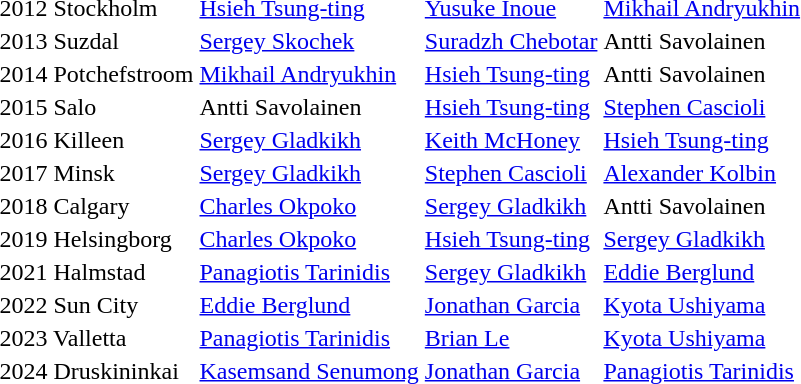<table>
<tr>
<td>2012 Stockholm</td>
<td> <a href='#'>Hsieh Tsung-ting</a></td>
<td> <a href='#'>Yusuke Inoue</a></td>
<td> <a href='#'>Mikhail Andryukhin</a></td>
</tr>
<tr>
<td>2013 Suzdal</td>
<td> <a href='#'>Sergey Skochek</a></td>
<td> <a href='#'>Suradzh Chebotar</a></td>
<td> Antti Savolainen</td>
</tr>
<tr>
<td>2014 Potchefstroom</td>
<td> <a href='#'>Mikhail Andryukhin</a></td>
<td> <a href='#'>Hsieh Tsung-ting</a></td>
<td> Antti Savolainen</td>
</tr>
<tr>
<td>2015 Salo</td>
<td> Antti Savolainen</td>
<td> <a href='#'>Hsieh Tsung-ting</a></td>
<td> <a href='#'>Stephen Cascioli</a></td>
</tr>
<tr>
<td>2016 Killeen</td>
<td> <a href='#'>Sergey Gladkikh</a></td>
<td> <a href='#'>Keith McHoney</a></td>
<td> <a href='#'>Hsieh Tsung-ting</a></td>
</tr>
<tr>
<td>2017 Minsk</td>
<td> <a href='#'>Sergey Gladkikh</a></td>
<td> <a href='#'>Stephen Cascioli</a></td>
<td> <a href='#'>Alexander Kolbin</a></td>
</tr>
<tr>
<td>2018 Calgary</td>
<td> <a href='#'>Charles Okpoko</a></td>
<td> <a href='#'>Sergey Gladkikh</a></td>
<td> Antti Savolainen</td>
</tr>
<tr>
<td>2019 Helsingborg</td>
<td> <a href='#'>Charles Okpoko</a></td>
<td> <a href='#'>Hsieh Tsung-ting</a></td>
<td> <a href='#'>Sergey Gladkikh</a></td>
</tr>
<tr>
<td>2021 Halmstad</td>
<td> <a href='#'>Panagiotis Tarinidis</a></td>
<td> <a href='#'>Sergey Gladkikh</a></td>
<td> <a href='#'>Eddie Berglund</a></td>
</tr>
<tr>
<td>2022 Sun City</td>
<td> <a href='#'>Eddie Berglund</a></td>
<td> <a href='#'>Jonathan Garcia</a></td>
<td> <a href='#'>Kyota Ushiyama</a></td>
</tr>
<tr>
<td>2023 Valletta</td>
<td> <a href='#'>Panagiotis Tarinidis</a></td>
<td> <a href='#'>Brian Le</a></td>
<td> <a href='#'>Kyota Ushiyama</a></td>
</tr>
<tr>
<td>2024 Druskininkai</td>
<td> <a href='#'>Kasemsand Senumong</a></td>
<td> <a href='#'>Jonathan Garcia</a></td>
<td> <a href='#'>Panagiotis Tarinidis</a></td>
</tr>
</table>
